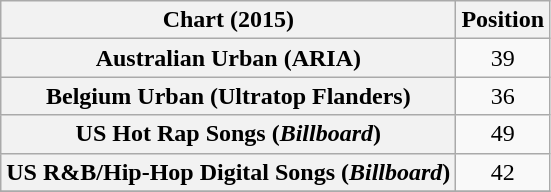<table class="wikitable sortable plainrowheaders" style="text-align:center;">
<tr>
<th>Chart (2015)</th>
<th>Position</th>
</tr>
<tr>
<th scope="row">Australian Urban (ARIA)</th>
<td style="text-align:center;">39</td>
</tr>
<tr>
<th scope="row">Belgium Urban (Ultratop Flanders)</th>
<td style="text-align:center;">36</td>
</tr>
<tr>
<th scope="row">US Hot Rap Songs (<em>Billboard</em>)</th>
<td style="text-align:center;">49</td>
</tr>
<tr>
<th scope="row">US R&B/Hip-Hop Digital Songs (<em>Billboard</em>)</th>
<td style="text-align:center;">42</td>
</tr>
<tr>
</tr>
</table>
